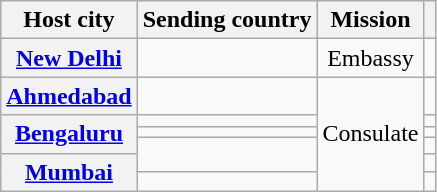<table class="wikitable plainrowheaders">
<tr>
<th scope="col">Host city</th>
<th scope="col">Sending country</th>
<th scope="col">Mission</th>
<th scope="col"></th>
</tr>
<tr>
<th><a href='#'>New Delhi</a></th>
<td></td>
<td style="text-align:center;">Embassy</td>
<td style="text-align:center;"></td>
</tr>
<tr>
<th><a href='#'>Ahmedabad</a></th>
<td></td>
<td rowspan="6" style="text-align:center;">Consulate</td>
<td style="text-align:center;"></td>
</tr>
<tr>
<th rowspan="3"><a href='#'>Bengaluru</a></th>
<td></td>
<td style="text-align:center;"></td>
</tr>
<tr>
<td></td>
<td style="text-align:center;"></td>
</tr>
<tr>
<td rowspan="2"></td>
<td style="text-align: center;"></td>
</tr>
<tr>
<th rowspan="2"><a href='#'>Mumbai</a></th>
<td style="text-align: center;"></td>
</tr>
<tr>
<td></td>
<td style="text-align:center;"></td>
</tr>
</table>
